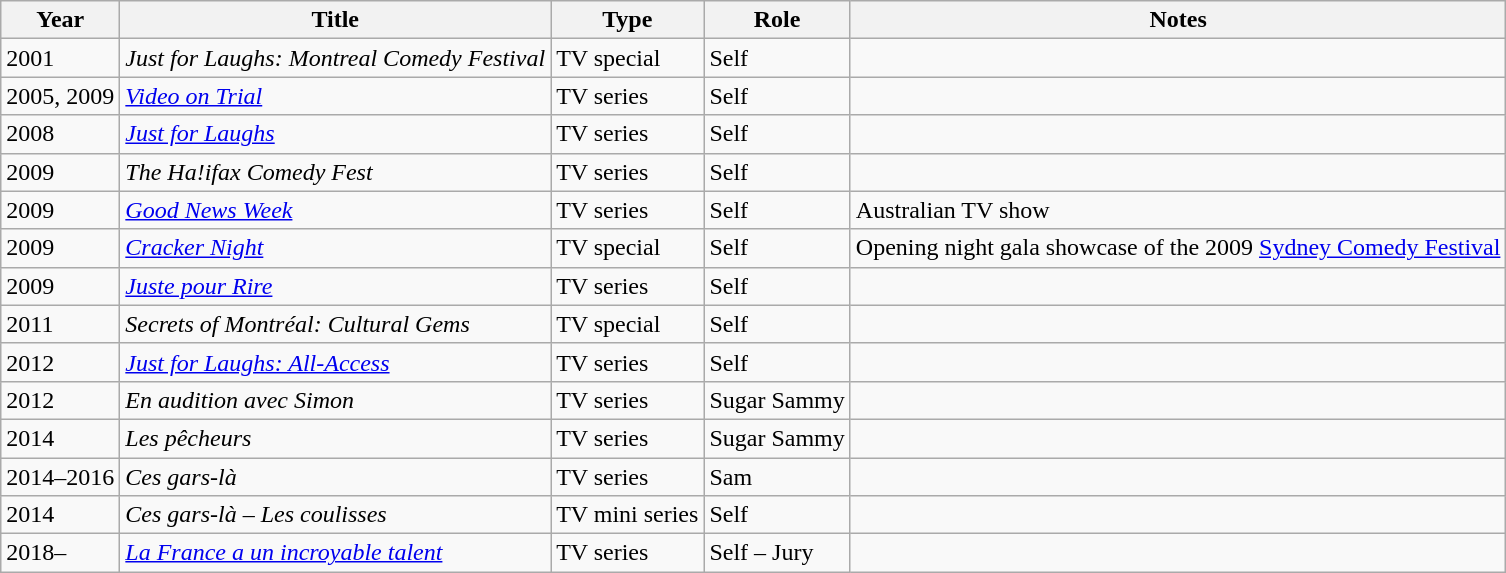<table class="wikitable">
<tr>
<th>Year</th>
<th>Title</th>
<th>Type</th>
<th>Role</th>
<th>Notes</th>
</tr>
<tr>
<td>2001</td>
<td><em>Just for Laughs: Montreal Comedy Festival</em></td>
<td>TV special</td>
<td>Self</td>
<td></td>
</tr>
<tr>
<td>2005, 2009</td>
<td><em><a href='#'>Video on Trial</a></em></td>
<td>TV series</td>
<td>Self</td>
<td></td>
</tr>
<tr>
<td>2008</td>
<td><em><a href='#'>Just for Laughs</a></em></td>
<td>TV series</td>
<td>Self</td>
<td></td>
</tr>
<tr>
<td>2009</td>
<td><em>The Ha!ifax Comedy Fest</em></td>
<td>TV series</td>
<td>Self</td>
<td></td>
</tr>
<tr>
<td>2009</td>
<td><em><a href='#'>Good News Week</a></em></td>
<td>TV series</td>
<td>Self</td>
<td>Australian TV show</td>
</tr>
<tr>
<td>2009</td>
<td><em><a href='#'>Cracker Night</a></em></td>
<td>TV special</td>
<td>Self</td>
<td>Opening night gala showcase of the 2009 <a href='#'>Sydney Comedy Festival</a></td>
</tr>
<tr>
<td>2009</td>
<td><em><a href='#'>Juste pour Rire</a></em></td>
<td>TV series</td>
<td>Self</td>
<td></td>
</tr>
<tr>
<td>2011</td>
<td><em>Secrets of Montréal: Cultural Gems</em></td>
<td>TV special</td>
<td>Self</td>
<td></td>
</tr>
<tr>
<td>2012</td>
<td><a href='#'><em>Just for Laughs: All-Access</em></a></td>
<td>TV series</td>
<td>Self</td>
<td></td>
</tr>
<tr>
<td>2012</td>
<td><em>En audition avec Simon</em></td>
<td>TV series</td>
<td>Sugar Sammy</td>
<td></td>
</tr>
<tr>
<td>2014</td>
<td><em>Les pêcheurs</em></td>
<td>TV series</td>
<td>Sugar Sammy</td>
<td></td>
</tr>
<tr>
<td>2014–2016</td>
<td><em>Ces gars-là</em></td>
<td>TV series</td>
<td>Sam</td>
<td></td>
</tr>
<tr>
<td>2014</td>
<td><em>Ces gars-là – Les coulisses</em></td>
<td>TV mini series</td>
<td>Self</td>
<td></td>
</tr>
<tr>
<td>2018–</td>
<td><em><a href='#'>La France a un incroyable talent</a></em></td>
<td>TV series</td>
<td>Self – Jury</td>
<td></td>
</tr>
</table>
